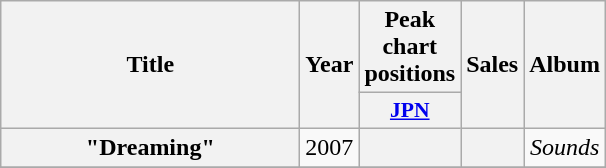<table class="wikitable plainrowheaders" style="text-align:center;">
<tr>
<th scope="col" rowspan="2" style="width:12em;">Title</th>
<th scope="col" rowspan="2">Year</th>
<th scope="col" colspan="1">Peak chart positions</th>
<th scope="col" rowspan="2">Sales</th>
<th scope="col" rowspan="2">Album</th>
</tr>
<tr>
<th scope="col" style="width:3em;font-size:90%;"><a href='#'>JPN</a></th>
</tr>
<tr>
<th scope="row">"Dreaming"<br></th>
<td>2007</td>
<th scope="row"></th>
<th scope="row"></th>
<td><em>Sounds</em></td>
</tr>
<tr>
</tr>
</table>
